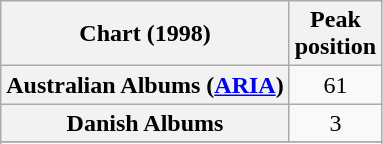<table class="wikitable sortable plainrowheaders">
<tr>
<th>Chart (1998)</th>
<th>Peak<br>position</th>
</tr>
<tr>
<th scope="row">Australian Albums (<a href='#'>ARIA</a>)</th>
<td align="center">61</td>
</tr>
<tr>
<th scope="row">Danish Albums</th>
<td align="center">3</td>
</tr>
<tr>
</tr>
<tr>
</tr>
<tr>
</tr>
</table>
